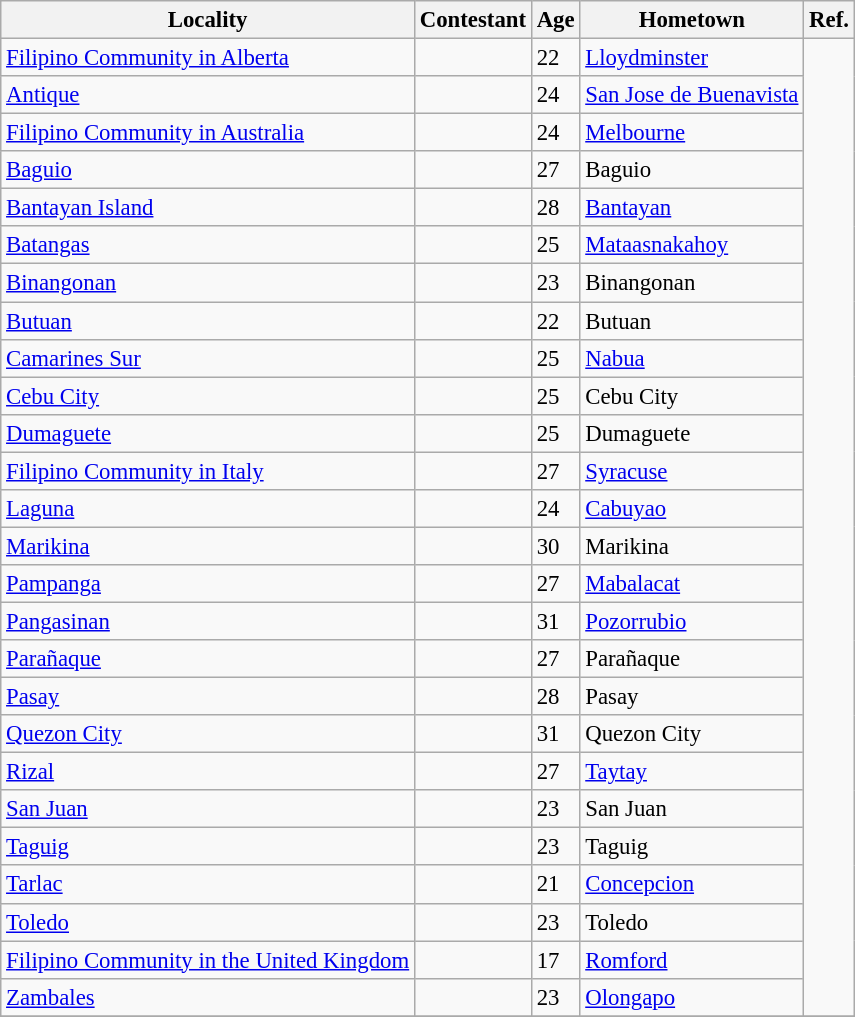<table class="wikitable sortable" style="font-size: 95%;">
<tr>
<th>Locality </th>
<th>Contestant</th>
<th>Age</th>
<th>Hometown</th>
<th>Ref.</th>
</tr>
<tr>
<td><a href='#'> Filipino Community in Alberta</a></td>
<td></td>
<td>22</td>
<td><a href='#'>Lloydminster</a></td>
<td rowspan="26"></td>
</tr>
<tr>
<td><a href='#'>Antique</a></td>
<td></td>
<td>24</td>
<td><a href='#'>San Jose de Buenavista</a></td>
</tr>
<tr>
<td><a href='#'>Filipino Community in Australia</a></td>
<td></td>
<td>24</td>
<td><a href='#'>Melbourne</a></td>
</tr>
<tr>
<td><a href='#'>Baguio</a></td>
<td></td>
<td>27</td>
<td>Baguio</td>
</tr>
<tr>
<td><a href='#'>Bantayan Island</a></td>
<td></td>
<td>28</td>
<td><a href='#'>Bantayan</a></td>
</tr>
<tr>
<td><a href='#'>Batangas</a></td>
<td></td>
<td>25</td>
<td><a href='#'>Mataasnakahoy</a></td>
</tr>
<tr>
<td><a href='#'>Binangonan</a></td>
<td></td>
<td>23</td>
<td>Binangonan</td>
</tr>
<tr>
<td><a href='#'>Butuan</a></td>
<td></td>
<td>22</td>
<td>Butuan</td>
</tr>
<tr>
<td><a href='#'>Camarines Sur</a></td>
<td></td>
<td>25</td>
<td><a href='#'>Nabua</a></td>
</tr>
<tr>
<td><a href='#'>Cebu City</a></td>
<td></td>
<td>25</td>
<td>Cebu City</td>
</tr>
<tr>
<td><a href='#'>Dumaguete</a></td>
<td></td>
<td>25</td>
<td>Dumaguete</td>
</tr>
<tr>
<td><a href='#'>Filipino Community in Italy</a></td>
<td></td>
<td>27</td>
<td><a href='#'>Syracuse</a></td>
</tr>
<tr>
<td><a href='#'>Laguna</a></td>
<td></td>
<td>24</td>
<td><a href='#'>Cabuyao</a></td>
</tr>
<tr>
<td><a href='#'>Marikina</a></td>
<td></td>
<td>30</td>
<td>Marikina</td>
</tr>
<tr>
<td><a href='#'>Pampanga</a></td>
<td></td>
<td>27</td>
<td><a href='#'>Mabalacat</a></td>
</tr>
<tr>
<td><a href='#'>Pangasinan</a></td>
<td></td>
<td>31</td>
<td><a href='#'>Pozorrubio</a></td>
</tr>
<tr>
<td><a href='#'>Parañaque</a></td>
<td></td>
<td>27</td>
<td>Parañaque</td>
</tr>
<tr>
<td><a href='#'>Pasay</a></td>
<td></td>
<td>28</td>
<td>Pasay</td>
</tr>
<tr>
<td><a href='#'>Quezon City</a></td>
<td></td>
<td>31</td>
<td>Quezon City</td>
</tr>
<tr>
<td><a href='#'>Rizal</a></td>
<td></td>
<td>27</td>
<td><a href='#'>Taytay</a></td>
</tr>
<tr>
<td><a href='#'>San Juan</a></td>
<td></td>
<td>23</td>
<td>San Juan</td>
</tr>
<tr>
<td><a href='#'>Taguig</a></td>
<td></td>
<td>23</td>
<td>Taguig</td>
</tr>
<tr>
<td><a href='#'>Tarlac</a></td>
<td></td>
<td>21</td>
<td><a href='#'>Concepcion</a></td>
</tr>
<tr>
<td><a href='#'>Toledo</a></td>
<td></td>
<td>23</td>
<td>Toledo</td>
</tr>
<tr>
<td><a href='#'>Filipino Community in the United Kingdom</a></td>
<td></td>
<td>17</td>
<td><a href='#'>Romford</a></td>
</tr>
<tr>
<td><a href='#'>Zambales</a></td>
<td></td>
<td>23</td>
<td><a href='#'>Olongapo</a></td>
</tr>
<tr>
</tr>
</table>
